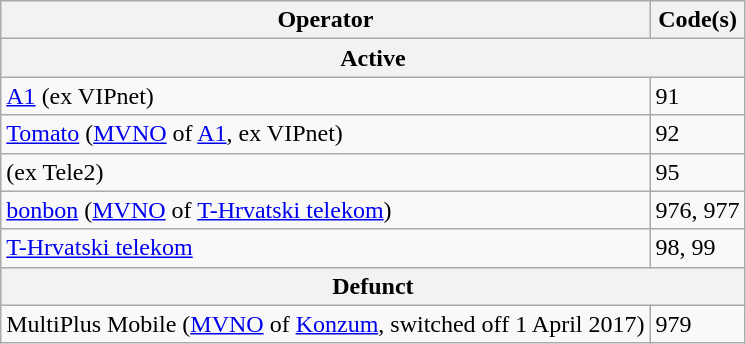<table class="wikitable">
<tr>
<th>Operator</th>
<th>Code(s)</th>
</tr>
<tr>
<th colspan="2">Active</th>
</tr>
<tr>
<td><a href='#'>A1</a> (ex VIPnet)</td>
<td>91</td>
</tr>
<tr>
<td><a href='#'>Tomato</a> (<a href='#'>MVNO</a> of <a href='#'>A1</a>, ex VIPnet)</td>
<td>92</td>
</tr>
<tr>
<td> (ex Tele2)</td>
<td>95</td>
</tr>
<tr>
<td><a href='#'>bonbon</a> (<a href='#'>MVNO</a> of <a href='#'>T-Hrvatski telekom</a>)</td>
<td>976, 977</td>
</tr>
<tr>
<td><a href='#'>T-Hrvatski telekom</a></td>
<td>98, 99</td>
</tr>
<tr>
<th colspan="2">Defunct</th>
</tr>
<tr>
<td>MultiPlus Mobile (<a href='#'>MVNO</a> of <a href='#'>Konzum</a>, switched off 1 April 2017)</td>
<td>979</td>
</tr>
</table>
